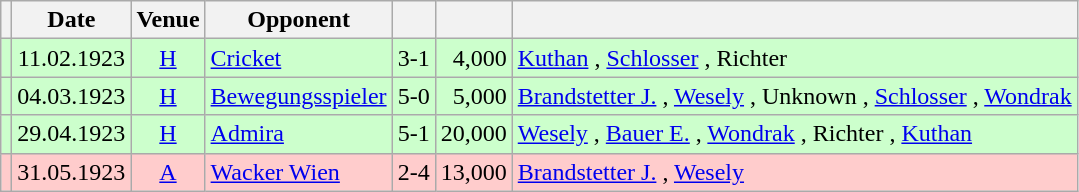<table class="wikitable" Style="text-align: center">
<tr>
<th></th>
<th>Date</th>
<th>Venue</th>
<th>Opponent</th>
<th></th>
<th></th>
<th></th>
</tr>
<tr style="background:#cfc">
<td></td>
<td>11.02.1923</td>
<td><a href='#'>H</a></td>
<td align="left"><a href='#'>Cricket</a></td>
<td>3-1</td>
<td align="right">4,000</td>
<td align="left"><a href='#'>Kuthan</a> , <a href='#'>Schlosser</a> , Richter </td>
</tr>
<tr style="background:#cfc">
<td></td>
<td>04.03.1923</td>
<td><a href='#'>H</a></td>
<td align="left"><a href='#'>Bewegungsspieler</a></td>
<td>5-0</td>
<td align="right">5,000</td>
<td align="left"><a href='#'>Brandstetter J.</a> , <a href='#'>Wesely</a> , Unknown , <a href='#'>Schlosser</a> , <a href='#'>Wondrak</a> </td>
</tr>
<tr style="background:#cfc">
<td></td>
<td>29.04.1923</td>
<td><a href='#'>H</a></td>
<td align="left"><a href='#'>Admira</a></td>
<td>5-1</td>
<td align="right">20,000</td>
<td align="left"><a href='#'>Wesely</a> , <a href='#'>Bauer E.</a> , <a href='#'>Wondrak</a> , Richter , <a href='#'>Kuthan</a> </td>
</tr>
<tr style="background:#fcc">
<td></td>
<td>31.05.1923</td>
<td><a href='#'>A</a></td>
<td align="left"><a href='#'>Wacker Wien</a></td>
<td>2-4</td>
<td align="right">13,000</td>
<td align="left"><a href='#'>Brandstetter J.</a> , <a href='#'>Wesely</a> </td>
</tr>
</table>
